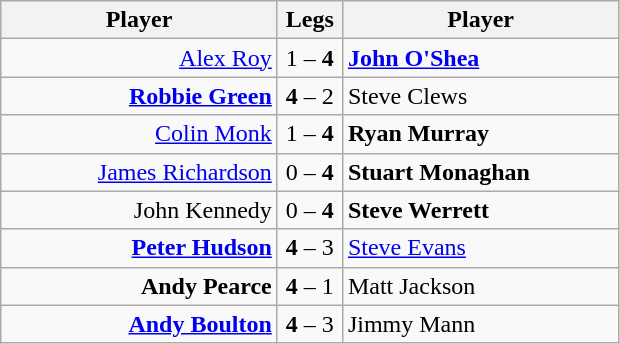<table class=wikitable style="text-align:center">
<tr>
<th width=177>Player</th>
<th width=36>Legs</th>
<th width=177>Player</th>
</tr>
<tr align=left>
<td align=right><a href='#'>Alex Roy</a> </td>
<td align=center>1 – <strong>4</strong></td>
<td> <strong><a href='#'>John O'Shea</a></strong></td>
</tr>
<tr align=left>
<td align=right><strong><a href='#'>Robbie Green</a></strong> </td>
<td align=center><strong>4</strong> – 2</td>
<td> Steve Clews</td>
</tr>
<tr align=left>
<td align=right><a href='#'>Colin Monk</a> </td>
<td align=center>1 – <strong>4</strong></td>
<td> <strong>Ryan Murray</strong></td>
</tr>
<tr align=left>
<td align=right><a href='#'>James Richardson</a> </td>
<td align=center>0 – <strong>4</strong></td>
<td> <strong>Stuart Monaghan</strong></td>
</tr>
<tr align=left>
<td align=right>John Kennedy </td>
<td align=center>0 – <strong>4</strong></td>
<td> <strong>Steve Werrett</strong></td>
</tr>
<tr align=left>
<td align=right><strong><a href='#'>Peter Hudson</a></strong> </td>
<td align=center><strong>4</strong> – 3</td>
<td> <a href='#'>Steve Evans</a></td>
</tr>
<tr align=left>
<td align=right><strong>Andy Pearce</strong> </td>
<td align=center><strong>4</strong> – 1</td>
<td> Matt Jackson</td>
</tr>
<tr align=left>
<td align=right><strong><a href='#'>Andy Boulton</a></strong> </td>
<td align=center><strong>4</strong> – 3</td>
<td> Jimmy Mann</td>
</tr>
</table>
